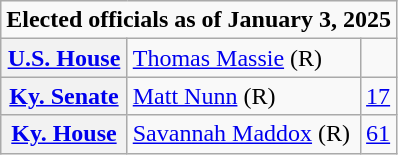<table class=wikitable>
<tr>
<td colspan="3"><strong>Elected officials as of January 3, 2025</strong></td>
</tr>
<tr>
<th scope=row><a href='#'>U.S. House</a></th>
<td><a href='#'>Thomas Massie</a> (R)</td>
<td></td>
</tr>
<tr>
<th scope=row><a href='#'>Ky. Senate</a></th>
<td><a href='#'>Matt Nunn</a> (R)</td>
<td><a href='#'>17</a></td>
</tr>
<tr>
<th scope=row><a href='#'>Ky. House</a></th>
<td><a href='#'>Savannah Maddox</a> (R)</td>
<td><a href='#'>61</a></td>
</tr>
</table>
